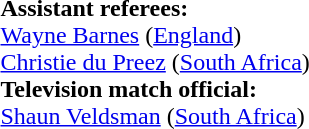<table width=100% style="font-size: 100%">
<tr>
<td><br><strong>Assistant referees:</strong>
<br><a href='#'>Wayne Barnes</a> (<a href='#'>England</a>)
<br><a href='#'>Christie du Preez</a> (<a href='#'>South Africa</a>)
<br><strong>Television match official:</strong>
<br><a href='#'>Shaun Veldsman</a> (<a href='#'>South Africa</a>)</td>
</tr>
</table>
